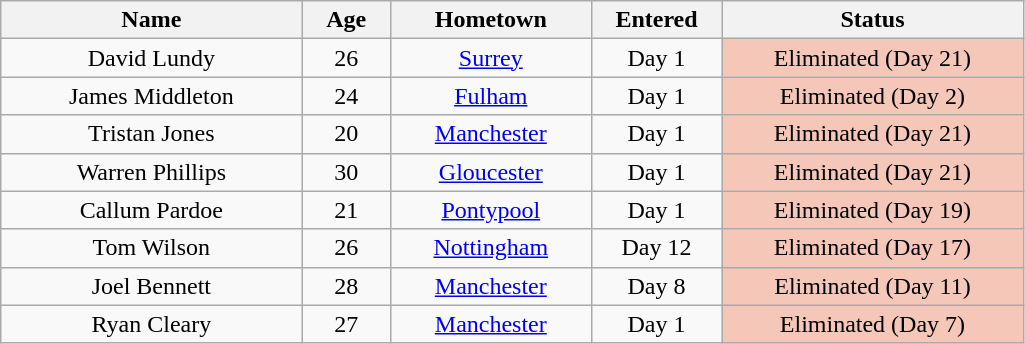<table class="wikitable sortable plainrowheaders" style="text-align:center; width:54%;">
<tr>
<th scope="col" style="width:17%;">Name</th>
<th scope="col" style="width:5%;">Age</th>
<th scope="col" style="width:10%;">Hometown</th>
<th scope="col" style="width:5%;">Entered</th>
<th scope="col" style="width:17%;">Status</th>
</tr>
<tr>
<td scope="row">David Lundy</td>
<td>26</td>
<td><a href='#'>Surrey</a></td>
<td>Day 1</td>
<td style="background:#f4c7b8;">Eliminated (Day 21)</td>
</tr>
<tr>
<td scope="row">James Middleton</td>
<td>24</td>
<td><a href='#'>Fulham</a></td>
<td>Day 1</td>
<td style="background:#f4c7b8;">Eliminated (Day 2)</td>
</tr>
<tr>
<td scope="row">Tristan Jones</td>
<td>20</td>
<td><a href='#'>Manchester</a></td>
<td>Day 1</td>
<td style="background:#f4c7b8;">Eliminated (Day 21)</td>
</tr>
<tr>
<td scope="row">Warren Phillips</td>
<td>30</td>
<td><a href='#'>Gloucester</a></td>
<td>Day 1</td>
<td style="background:#f4c7b8;">Eliminated (Day 21)</td>
</tr>
<tr>
<td scope="row">Callum Pardoe</td>
<td>21</td>
<td><a href='#'>Pontypool</a></td>
<td>Day 1</td>
<td style="background:#f4c7b8;">Eliminated (Day 19)</td>
</tr>
<tr>
<td scope="row">Tom Wilson</td>
<td>26</td>
<td><a href='#'>Nottingham</a></td>
<td>Day 12</td>
<td style="background:#f4c7b8;">Eliminated (Day 17)</td>
</tr>
<tr>
<td scope="row">Joel Bennett</td>
<td>28</td>
<td><a href='#'>Manchester</a></td>
<td>Day 8</td>
<td style="background:#f4c7b8;">Eliminated (Day 11)</td>
</tr>
<tr>
<td scope="row">Ryan Cleary</td>
<td>27</td>
<td><a href='#'>Manchester</a></td>
<td>Day 1</td>
<td style="background:#f4c7b8;">Eliminated (Day 7)</td>
</tr>
</table>
